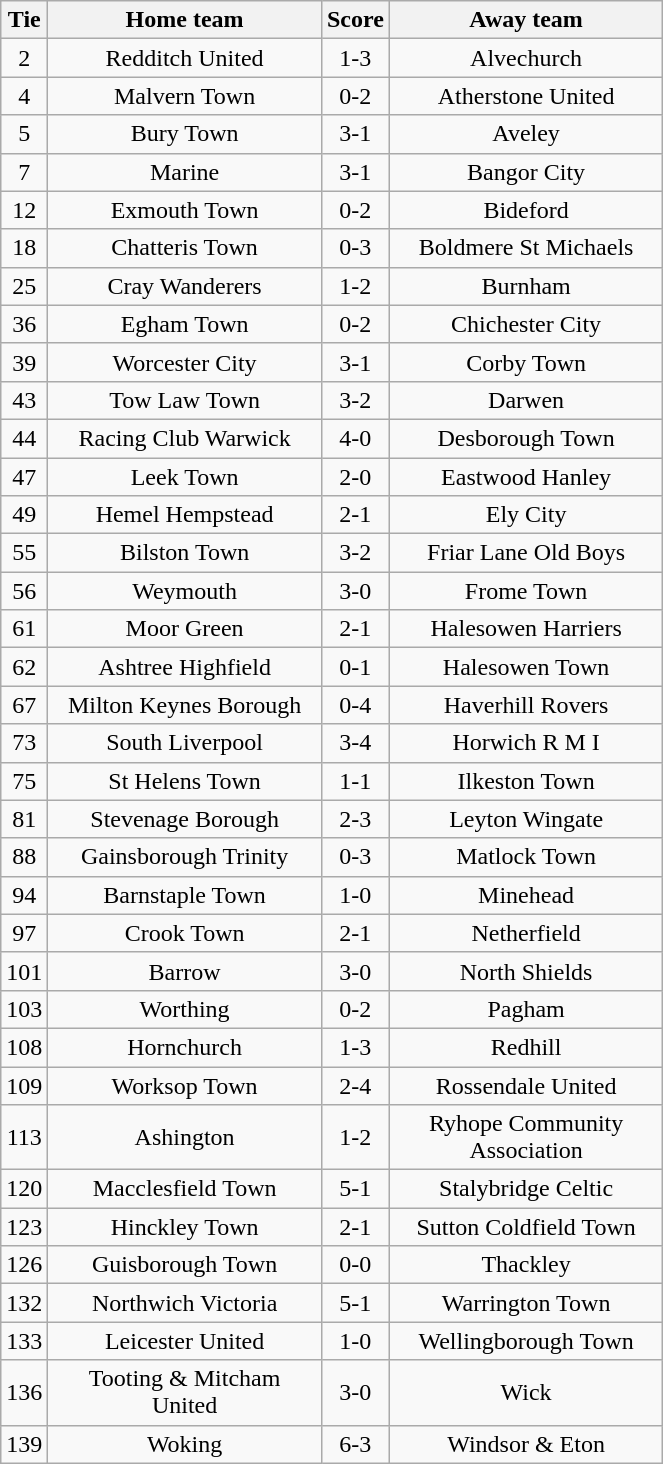<table class="wikitable" style="text-align:center;">
<tr>
<th width=20>Tie</th>
<th width=175>Home team</th>
<th width=20>Score</th>
<th width=175>Away team</th>
</tr>
<tr>
<td>2</td>
<td>Redditch United</td>
<td>1-3</td>
<td>Alvechurch</td>
</tr>
<tr>
<td>4</td>
<td>Malvern Town</td>
<td>0-2</td>
<td>Atherstone United</td>
</tr>
<tr>
<td>5</td>
<td>Bury Town</td>
<td>3-1</td>
<td>Aveley</td>
</tr>
<tr>
<td>7</td>
<td>Marine</td>
<td>3-1</td>
<td>Bangor City</td>
</tr>
<tr>
<td>12</td>
<td>Exmouth Town</td>
<td>0-2</td>
<td>Bideford</td>
</tr>
<tr>
<td>18</td>
<td>Chatteris Town</td>
<td>0-3</td>
<td>Boldmere St Michaels</td>
</tr>
<tr>
<td>25</td>
<td>Cray Wanderers</td>
<td>1-2</td>
<td>Burnham</td>
</tr>
<tr>
<td>36</td>
<td>Egham Town</td>
<td>0-2</td>
<td>Chichester City</td>
</tr>
<tr>
<td>39</td>
<td>Worcester City</td>
<td>3-1</td>
<td>Corby Town</td>
</tr>
<tr>
<td>43</td>
<td>Tow Law Town</td>
<td>3-2</td>
<td>Darwen</td>
</tr>
<tr>
<td>44</td>
<td>Racing Club Warwick</td>
<td>4-0</td>
<td>Desborough Town</td>
</tr>
<tr>
<td>47</td>
<td>Leek Town</td>
<td>2-0</td>
<td>Eastwood Hanley</td>
</tr>
<tr>
<td>49</td>
<td>Hemel Hempstead</td>
<td>2-1</td>
<td>Ely City</td>
</tr>
<tr>
<td>55</td>
<td>Bilston Town</td>
<td>3-2</td>
<td>Friar Lane Old Boys</td>
</tr>
<tr>
<td>56</td>
<td>Weymouth</td>
<td>3-0</td>
<td>Frome Town</td>
</tr>
<tr>
<td>61</td>
<td>Moor Green</td>
<td>2-1</td>
<td>Halesowen Harriers</td>
</tr>
<tr>
<td>62</td>
<td>Ashtree Highfield</td>
<td>0-1</td>
<td>Halesowen Town</td>
</tr>
<tr>
<td>67</td>
<td>Milton Keynes Borough</td>
<td>0-4</td>
<td>Haverhill Rovers</td>
</tr>
<tr>
<td>73</td>
<td>South Liverpool</td>
<td>3-4</td>
<td>Horwich R M I</td>
</tr>
<tr>
<td>75</td>
<td>St Helens Town</td>
<td>1-1</td>
<td>Ilkeston Town</td>
</tr>
<tr>
<td>81</td>
<td>Stevenage Borough</td>
<td>2-3</td>
<td>Leyton Wingate</td>
</tr>
<tr>
<td>88</td>
<td>Gainsborough Trinity</td>
<td>0-3</td>
<td>Matlock Town</td>
</tr>
<tr>
<td>94</td>
<td>Barnstaple Town</td>
<td>1-0</td>
<td>Minehead</td>
</tr>
<tr>
<td>97</td>
<td>Crook Town</td>
<td>2-1</td>
<td>Netherfield</td>
</tr>
<tr>
<td>101</td>
<td>Barrow</td>
<td>3-0</td>
<td>North Shields</td>
</tr>
<tr>
<td>103</td>
<td>Worthing</td>
<td>0-2</td>
<td>Pagham</td>
</tr>
<tr>
<td>108</td>
<td>Hornchurch</td>
<td>1-3</td>
<td>Redhill</td>
</tr>
<tr>
<td>109</td>
<td>Worksop Town</td>
<td>2-4</td>
<td>Rossendale United</td>
</tr>
<tr>
<td>113</td>
<td>Ashington</td>
<td>1-2</td>
<td>Ryhope Community Association</td>
</tr>
<tr>
<td>120</td>
<td>Macclesfield Town</td>
<td>5-1</td>
<td>Stalybridge Celtic</td>
</tr>
<tr>
<td>123</td>
<td>Hinckley Town</td>
<td>2-1</td>
<td>Sutton Coldfield Town</td>
</tr>
<tr>
<td>126</td>
<td>Guisborough Town</td>
<td>0-0</td>
<td>Thackley</td>
</tr>
<tr>
<td>132</td>
<td>Northwich Victoria</td>
<td>5-1</td>
<td>Warrington Town</td>
</tr>
<tr>
<td>133</td>
<td>Leicester United</td>
<td>1-0</td>
<td>Wellingborough Town</td>
</tr>
<tr>
<td>136</td>
<td>Tooting & Mitcham United</td>
<td>3-0</td>
<td>Wick</td>
</tr>
<tr>
<td>139</td>
<td>Woking</td>
<td>6-3</td>
<td>Windsor & Eton</td>
</tr>
</table>
